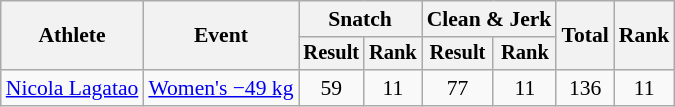<table class="wikitable" style="font-size:90%">
<tr>
<th rowspan="2">Athlete</th>
<th rowspan="2">Event</th>
<th colspan="2">Snatch</th>
<th colspan="2">Clean & Jerk</th>
<th rowspan="2">Total</th>
<th rowspan="2">Rank</th>
</tr>
<tr style="font-size:95%">
<th>Result</th>
<th>Rank</th>
<th>Result</th>
<th>Rank</th>
</tr>
<tr align=center>
<td align=left><a href='#'>Nicola Lagatao</a></td>
<td align=left><a href='#'>Women's −49 kg</a></td>
<td>59</td>
<td>11</td>
<td>77</td>
<td>11</td>
<td>136</td>
<td>11</td>
</tr>
</table>
